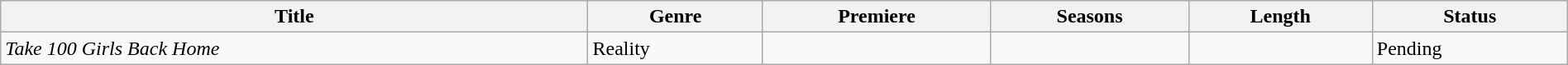<table class="wikitable sortable" style="width:100%" id="dramashows">
<tr>
<th>Title</th>
<th>Genre</th>
<th>Premiere</th>
<th>Seasons</th>
<th>Length</th>
<th>Status</th>
</tr>
<tr>
<td><em>Take 100 Girls Back Home</em></td>
<td>Reality</td>
<td></td>
<td></td>
<td></td>
<td>Pending</td>
</tr>
</table>
